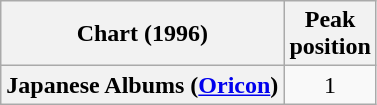<table class="wikitable sortable plainrowheaders">
<tr>
<th scope="col">Chart (1996)</th>
<th scope="col">Peak<br>position</th>
</tr>
<tr>
<th scope="row">Japanese Albums (<a href='#'>Oricon</a>)</th>
<td align="center">1</td>
</tr>
</table>
